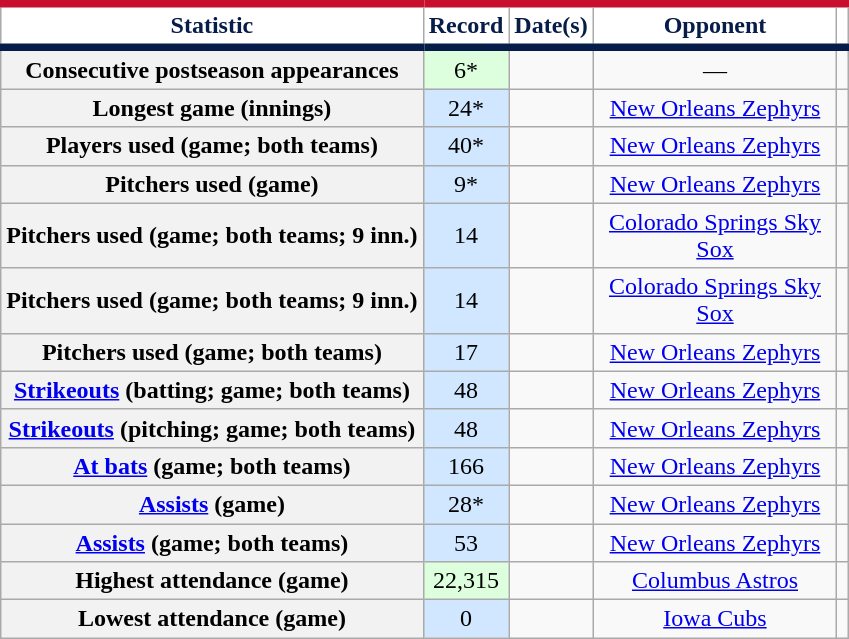<table class="wikitable sortable plainrowheaders" style="text-align:center">
<tr>
<th scope="col" style="background-color:#ffffff; border-top:#c8102e 5px solid; border-bottom:#071d49 5px solid; color:#071d49">Statistic</th>
<th class="unsortable" scope="col" style="background-color:#ffffff; border-top:#c8102e 5px solid; border-bottom:#071d49 5px solid; color:#071d49">Record</th>
<th scope="col" style="background-color:#ffffff; border-top:#c8102e 5px solid; border-bottom:#071d49 5px solid; color:#071d49">Date(s)</th>
<th width="155px" scope="col" style="background-color:#ffffff; border-top:#c8102e 5px solid; border-bottom:#071d49 5px solid; color:#071d49">Opponent</th>
<th class="unsortable" scope="col" style="background-color:#ffffff; border-top:#c8102e 5px solid; border-bottom:#071d49 5px solid; color:#071d49"></th>
</tr>
<tr>
<th scope="row" style="text-align:center">Consecutive postseason appearances</th>
<td bgcolor="#DDFFDD">6*</td>
<td></td>
<td>—</td>
<td></td>
</tr>
<tr>
<th scope="row" style="text-align:center">Longest game (innings)</th>
<td bgcolor="#D0E7FF">24*</td>
<td></td>
<td><a href='#'>New Orleans Zephyrs</a></td>
<td></td>
</tr>
<tr>
<th scope="row" style="text-align:center">Players used (game; both teams)</th>
<td bgcolor="#D0E7FF">40*</td>
<td></td>
<td><a href='#'>New Orleans Zephyrs</a></td>
<td></td>
</tr>
<tr>
<th scope="row" style="text-align:center">Pitchers used (game)</th>
<td bgcolor="#D0E7FF">9*</td>
<td></td>
<td><a href='#'>New Orleans Zephyrs</a></td>
<td></td>
</tr>
<tr>
<th scope="row" style="text-align:center">Pitchers used (game; both teams; 9 inn.)</th>
<td bgcolor="#D0E7FF">14</td>
<td></td>
<td><a href='#'>Colorado Springs Sky Sox</a></td>
<td></td>
</tr>
<tr>
<th scope="row" style="text-align:center">Pitchers used (game; both teams; 9 inn.)</th>
<td bgcolor="#D0E7FF">14</td>
<td></td>
<td><a href='#'>Colorado Springs Sky Sox</a></td>
<td></td>
</tr>
<tr>
<th scope="row" style="text-align:center">Pitchers used (game; both teams)</th>
<td bgcolor="#D0E7FF">17</td>
<td></td>
<td><a href='#'>New Orleans Zephyrs</a></td>
<td></td>
</tr>
<tr>
<th scope="row" style="text-align:center"><a href='#'>Strikeouts</a> (batting; game; both teams)</th>
<td bgcolor="#D0E7FF">48</td>
<td></td>
<td><a href='#'>New Orleans Zephyrs</a></td>
<td></td>
</tr>
<tr>
<th scope="row" style="text-align:center"><a href='#'>Strikeouts</a> (pitching; game; both teams)</th>
<td bgcolor="#D0E7FF">48</td>
<td></td>
<td><a href='#'>New Orleans Zephyrs</a></td>
<td></td>
</tr>
<tr>
<th scope="row" style="text-align:center"><a href='#'>At bats</a> (game; both teams)</th>
<td bgcolor="#D0E7FF">166</td>
<td></td>
<td><a href='#'>New Orleans Zephyrs</a></td>
<td></td>
</tr>
<tr>
<th scope="row" style="text-align:center"><a href='#'>Assists</a> (game)</th>
<td bgcolor="#D0E7FF">28*</td>
<td></td>
<td><a href='#'>New Orleans Zephyrs</a></td>
<td></td>
</tr>
<tr>
<th scope="row" style="text-align:center"><a href='#'>Assists</a> (game; both teams)</th>
<td bgcolor="#D0E7FF">53</td>
<td></td>
<td><a href='#'>New Orleans Zephyrs</a></td>
<td></td>
</tr>
<tr>
<th scope="row" style="text-align:center">Highest attendance (game)</th>
<td bgcolor="#DDFFDD">22,315</td>
<td></td>
<td><a href='#'>Columbus Astros</a></td>
<td></td>
</tr>
<tr>
<th scope="row" style="text-align:center">Lowest attendance (game)</th>
<td bgcolor="#D0E7FF">0</td>
<td></td>
<td><a href='#'>Iowa Cubs</a></td>
<td></td>
</tr>
</table>
